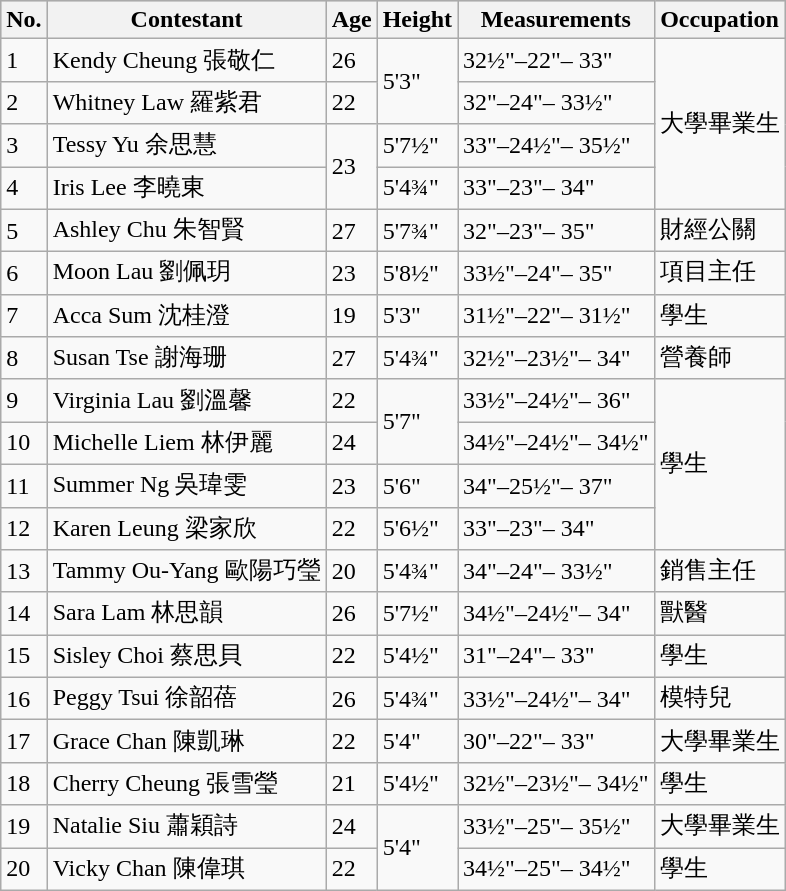<table class="sortable wikitable"">
<tr bgcolor="#CCCCCC">
<th>No.</th>
<th>Contestant</th>
<th>Age</th>
<th>Height</th>
<th>Measurements</th>
<th>Occupation</th>
</tr>
<tr>
<td>1</td>
<td>Kendy Cheung 張敬仁</td>
<td>26</td>
<td rowspan="2">5'3"</td>
<td>32½"–22"– 33"</td>
<td rowspan="4">大學畢業生</td>
</tr>
<tr>
<td>2</td>
<td>Whitney Law 羅紫君</td>
<td>22</td>
<td>32"–24"– 33½"</td>
</tr>
<tr>
<td>3</td>
<td>Tessy Yu 余思慧</td>
<td rowspan="2">23</td>
<td>5'7½"</td>
<td>33"–24½"– 35½"</td>
</tr>
<tr>
<td>4</td>
<td>Iris Lee 李曉東</td>
<td>5'4¾"</td>
<td>33"–23"– 34"</td>
</tr>
<tr>
<td>5</td>
<td>Ashley Chu 朱智賢</td>
<td>27</td>
<td>5'7¾"</td>
<td>32"–23"– 35"</td>
<td>財經公關</td>
</tr>
<tr>
<td>6</td>
<td>Moon Lau 劉佩玥</td>
<td>23</td>
<td>5'8½"</td>
<td>33½"–24"– 35"</td>
<td>項目主任</td>
</tr>
<tr>
<td>7</td>
<td>Acca Sum 沈桂澄</td>
<td>19</td>
<td>5'3"</td>
<td>31½"–22"– 31½"</td>
<td>學生</td>
</tr>
<tr>
<td>8</td>
<td>Susan Tse 謝海珊</td>
<td>27</td>
<td>5'4¾"</td>
<td>32½"–23½"– 34"</td>
<td>營養師</td>
</tr>
<tr>
<td>9</td>
<td>Virginia Lau 劉溫馨</td>
<td>22</td>
<td rowspan="2">5'7"</td>
<td>33½"–24½"– 36"</td>
<td rowspan="4">學生</td>
</tr>
<tr>
<td>10</td>
<td>Michelle Liem 林伊麗</td>
<td>24</td>
<td>34½"–24½"– 34½"</td>
</tr>
<tr>
<td>11</td>
<td>Summer Ng 吳瑋雯</td>
<td>23</td>
<td>5'6"</td>
<td>34"–25½"– 37"</td>
</tr>
<tr>
<td>12</td>
<td>Karen Leung 梁家欣</td>
<td>22</td>
<td>5'6½"</td>
<td>33"–23"– 34"</td>
</tr>
<tr>
<td>13</td>
<td>Tammy Ou-Yang 歐陽巧瑩</td>
<td>20</td>
<td>5'4¾"</td>
<td>34"–24"– 33½"</td>
<td>銷售主任</td>
</tr>
<tr>
<td>14</td>
<td>Sara Lam 林思韻</td>
<td>26</td>
<td>5'7½"</td>
<td>34½"–24½"– 34"</td>
<td>獸醫</td>
</tr>
<tr>
<td>15</td>
<td>Sisley Choi 蔡思貝</td>
<td>22</td>
<td>5'4½"</td>
<td>31"–24"– 33"</td>
<td>學生</td>
</tr>
<tr>
<td>16</td>
<td>Peggy Tsui 徐韶蓓</td>
<td>26</td>
<td>5'4¾"</td>
<td>33½"–24½"– 34"</td>
<td>模特兒</td>
</tr>
<tr>
<td>17</td>
<td>Grace Chan 陳凱琳</td>
<td>22</td>
<td>5'4"</td>
<td>30"–22"– 33"</td>
<td>大學畢業生</td>
</tr>
<tr>
<td>18</td>
<td>Cherry Cheung 張雪瑩</td>
<td>21</td>
<td>5'4½"</td>
<td>32½"–23½"– 34½"</td>
<td>學生</td>
</tr>
<tr>
<td>19</td>
<td>Natalie Siu 蕭穎詩</td>
<td>24</td>
<td rowspan="2">5'4"</td>
<td>33½"–25"– 35½"</td>
<td>大學畢業生</td>
</tr>
<tr>
<td>20</td>
<td>Vicky Chan 陳偉琪</td>
<td>22</td>
<td>34½"–25"– 34½"</td>
<td>學生</td>
</tr>
</table>
